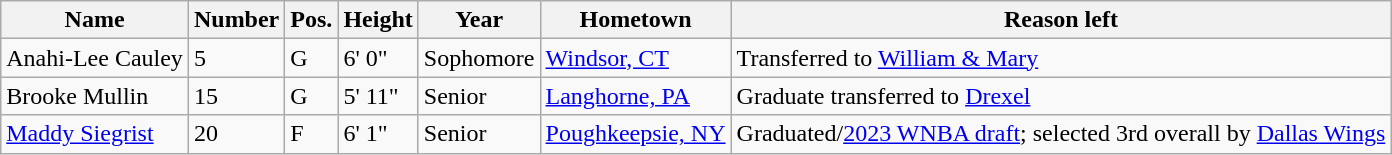<table class="wikitable sortable" border="1">
<tr>
<th>Name</th>
<th>Number</th>
<th>Pos.</th>
<th>Height</th>
<th>Year</th>
<th>Hometown</th>
<th class="unsortable">Reason left</th>
</tr>
<tr>
<td>Anahi-Lee Cauley</td>
<td>5</td>
<td>G</td>
<td>6' 0"</td>
<td>Sophomore</td>
<td><a href='#'>Windsor, CT</a></td>
<td>Transferred to <a href='#'>William & Mary</a></td>
</tr>
<tr>
<td>Brooke Mullin</td>
<td>15</td>
<td>G</td>
<td>5' 11"</td>
<td>Senior</td>
<td><a href='#'>Langhorne, PA</a></td>
<td>Graduate transferred to <a href='#'>Drexel</a></td>
</tr>
<tr>
<td><a href='#'>Maddy Siegrist</a></td>
<td>20</td>
<td>F</td>
<td>6' 1"</td>
<td>Senior</td>
<td><a href='#'>Poughkeepsie, NY</a></td>
<td>Graduated/<a href='#'>2023 WNBA draft</a>; selected 3rd overall by <a href='#'>Dallas Wings</a></td>
</tr>
</table>
